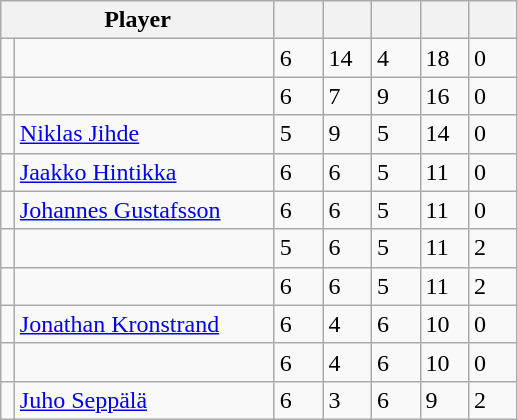<table class="wikitable">
<tr>
<th bgcolor="#DDDDFF" width="175px" colspan="2">Player</th>
<th bgcolor="#DDDDFF" width="25px"></th>
<th bgcolor="#DDDDFF" width="25px"></th>
<th bgcolor="#DDDDFF" width="25px"></th>
<th bgcolor="#DDDDFF" width="25px"></th>
<th bgcolor="#DDDDFF" width="25px"></th>
</tr>
<tr>
<td></td>
<td></td>
<td>6</td>
<td>14</td>
<td>4</td>
<td>18</td>
<td>0</td>
</tr>
<tr>
<td></td>
<td></td>
<td>6</td>
<td>7</td>
<td>9</td>
<td>16</td>
<td>0</td>
</tr>
<tr>
<td></td>
<td><a href='#'>Niklas Jihde</a></td>
<td>5</td>
<td>9</td>
<td>5</td>
<td>14</td>
<td>0</td>
</tr>
<tr>
<td></td>
<td><a href='#'>Jaakko Hintikka</a></td>
<td>6</td>
<td>6</td>
<td>5</td>
<td>11</td>
<td>0</td>
</tr>
<tr>
<td></td>
<td><a href='#'>Johannes Gustafsson</a></td>
<td>6</td>
<td>6</td>
<td>5</td>
<td>11</td>
<td>0</td>
</tr>
<tr>
<td></td>
<td></td>
<td>5</td>
<td>6</td>
<td>5</td>
<td>11</td>
<td>2</td>
</tr>
<tr>
<td></td>
<td></td>
<td>6</td>
<td>6</td>
<td>5</td>
<td>11</td>
<td>2</td>
</tr>
<tr>
<td></td>
<td><a href='#'>Jonathan Kronstrand</a></td>
<td>6</td>
<td>4</td>
<td>6</td>
<td>10</td>
<td>0</td>
</tr>
<tr>
<td></td>
<td></td>
<td>6</td>
<td>4</td>
<td>6</td>
<td>10</td>
<td>0</td>
</tr>
<tr>
<td></td>
<td><a href='#'>Juho Seppälä</a></td>
<td>6</td>
<td>3</td>
<td>6</td>
<td>9</td>
<td>2</td>
</tr>
</table>
